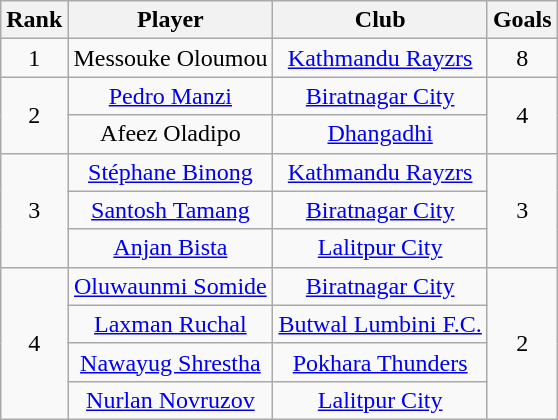<table class="wikitable" style="text-align:center">
<tr>
<th>Rank</th>
<th>Player</th>
<th>Club</th>
<th>Goals</th>
</tr>
<tr>
<td>1</td>
<td> Messouke Oloumou</td>
<td><a href='#'>Kathmandu Rayzrs</a></td>
<td>8</td>
</tr>
<tr>
<td rowspan="2">2</td>
<td> <a href='#'>Pedro Manzi</a></td>
<td><a href='#'>Biratnagar City</a></td>
<td rowspan="2">4</td>
</tr>
<tr>
<td> Afeez Oladipo</td>
<td><a href='#'>Dhangadhi</a></td>
</tr>
<tr>
<td rowspan="3">3</td>
<td> <a href='#'>Stéphane Binong</a></td>
<td><a href='#'>Kathmandu Rayzrs</a></td>
<td rowspan="3">3</td>
</tr>
<tr>
<td> <a href='#'>Santosh Tamang</a></td>
<td><a href='#'>Biratnagar City</a></td>
</tr>
<tr>
<td> <a href='#'>Anjan Bista</a></td>
<td><a href='#'>Lalitpur City</a></td>
</tr>
<tr>
<td rowspan="4">4</td>
<td> <a href='#'>Oluwaunmi Somide</a></td>
<td><a href='#'>Biratnagar City</a></td>
<td rowspan="4">2</td>
</tr>
<tr>
<td> <a href='#'>Laxman Ruchal</a></td>
<td><a href='#'>Butwal Lumbini F.C.</a></td>
</tr>
<tr>
<td> <a href='#'>Nawayug Shrestha</a></td>
<td><a href='#'>Pokhara Thunders</a></td>
</tr>
<tr>
<td> <a href='#'>Nurlan Novruzov</a></td>
<td><a href='#'>Lalitpur City</a></td>
</tr>
</table>
